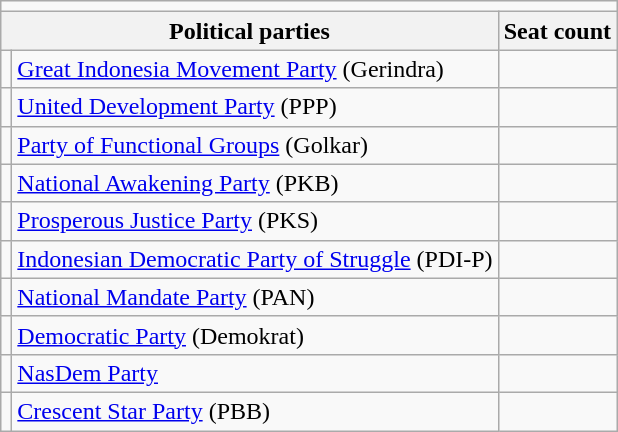<table class="wikitable">
<tr>
<td colspan="4"></td>
</tr>
<tr>
<th colspan="2">Political parties</th>
<th>Seat count</th>
</tr>
<tr>
<td bgcolor=></td>
<td><a href='#'>Great Indonesia Movement Party</a> (Gerindra)</td>
<td></td>
</tr>
<tr>
<td bgcolor=></td>
<td><a href='#'>United Development Party</a> (PPP)</td>
<td></td>
</tr>
<tr>
<td bgcolor=></td>
<td><a href='#'>Party of Functional Groups</a> (Golkar)</td>
<td></td>
</tr>
<tr>
<td bgcolor=></td>
<td><a href='#'>National Awakening Party</a> (PKB)</td>
<td></td>
</tr>
<tr>
<td bgcolor=></td>
<td><a href='#'>Prosperous Justice Party</a> (PKS)</td>
<td></td>
</tr>
<tr>
<td bgcolor=></td>
<td><a href='#'>Indonesian Democratic Party of Struggle</a> (PDI-P)</td>
<td></td>
</tr>
<tr>
<td bgcolor=></td>
<td><a href='#'>National Mandate Party</a> (PAN)</td>
<td></td>
</tr>
<tr>
<td bgcolor=></td>
<td><a href='#'>Democratic Party</a> (Demokrat)</td>
<td></td>
</tr>
<tr>
<td bgcolor=></td>
<td><a href='#'>NasDem Party</a></td>
<td></td>
</tr>
<tr>
<td bgcolor=></td>
<td><a href='#'>Crescent Star Party</a> (PBB)</td>
<td></td>
</tr>
</table>
